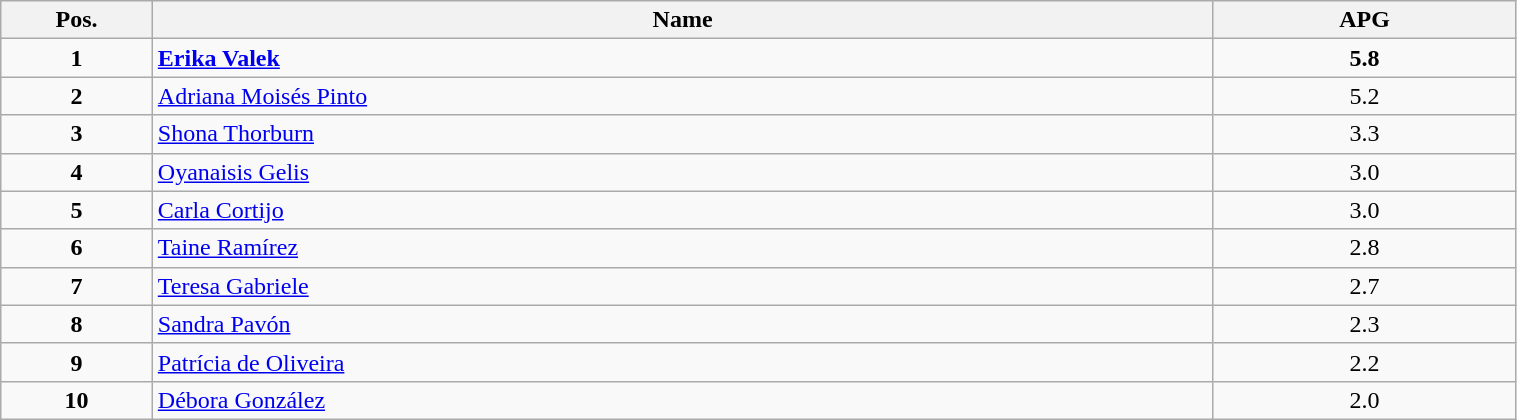<table class=wikitable width="80%">
<tr>
<th width="10%">Pos.</th>
<th width="70%">Name</th>
<th width="20%">APG</th>
</tr>
<tr>
<td align=center><strong>1</strong></td>
<td> <strong><a href='#'>Erika Valek</a></strong></td>
<td align=center><strong>5.8</strong></td>
</tr>
<tr>
<td align=center><strong>2</strong></td>
<td> <a href='#'>Adriana Moisés Pinto</a></td>
<td align=center>5.2</td>
</tr>
<tr>
<td align=center><strong>3</strong></td>
<td> <a href='#'>Shona Thorburn</a></td>
<td align=center>3.3</td>
</tr>
<tr>
<td align=center><strong>4</strong></td>
<td> <a href='#'>Oyanaisis Gelis</a></td>
<td align=center>3.0</td>
</tr>
<tr>
<td align=center><strong>5</strong></td>
<td> <a href='#'>Carla Cortijo</a></td>
<td align=center>3.0</td>
</tr>
<tr>
<td align=center><strong>6</strong></td>
<td> <a href='#'>Taine Ramírez</a></td>
<td align=center>2.8</td>
</tr>
<tr>
<td align=center><strong>7</strong></td>
<td> <a href='#'>Teresa Gabriele</a></td>
<td align=center>2.7</td>
</tr>
<tr>
<td align=center><strong>8</strong></td>
<td> <a href='#'>Sandra Pavón</a></td>
<td align=center>2.3</td>
</tr>
<tr>
<td align=center><strong>9</strong></td>
<td> <a href='#'>Patrícia de Oliveira</a></td>
<td align=center>2.2</td>
</tr>
<tr>
<td align=center><strong>10</strong></td>
<td> <a href='#'>Débora González</a></td>
<td align=center>2.0</td>
</tr>
</table>
